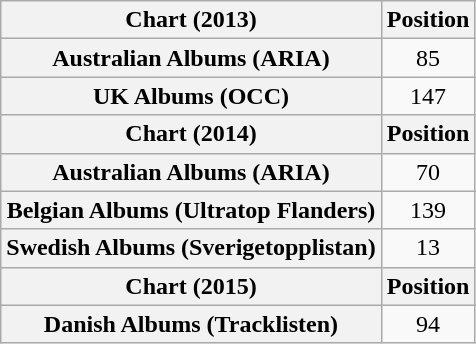<table class="wikitable plainrowheaders">
<tr>
<th>Chart (2013)</th>
<th>Position</th>
</tr>
<tr>
<th scope="row">Australian Albums (ARIA)</th>
<td style="text-align:center;">85</td>
</tr>
<tr>
<th scope="row">UK Albums (OCC)</th>
<td style="text-align:center;">147</td>
</tr>
<tr>
<th>Chart (2014)</th>
<th>Position</th>
</tr>
<tr>
<th scope="row">Australian Albums (ARIA)</th>
<td style="text-align:center;">70</td>
</tr>
<tr>
<th scope="row">Belgian Albums (Ultratop Flanders)</th>
<td style="text-align:center;">139</td>
</tr>
<tr>
<th scope="row">Swedish Albums (Sverigetopplistan)</th>
<td style="text-align:center;">13</td>
</tr>
<tr>
<th>Chart (2015)</th>
<th>Position</th>
</tr>
<tr>
<th scope="row">Danish Albums (Tracklisten)</th>
<td align=center>94</td>
</tr>
</table>
